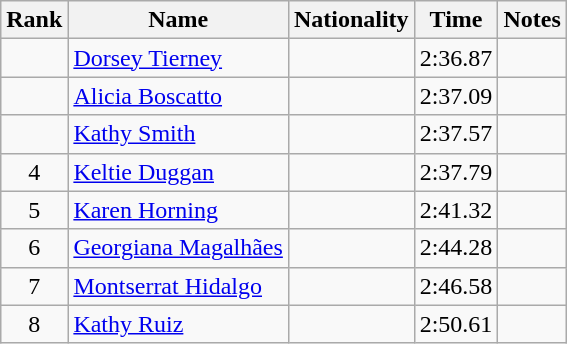<table class="wikitable sortable" style="text-align:center">
<tr>
<th>Rank</th>
<th>Name</th>
<th>Nationality</th>
<th>Time</th>
<th>Notes</th>
</tr>
<tr>
<td></td>
<td align=left><a href='#'>Dorsey Tierney</a></td>
<td align=left></td>
<td>2:36.87</td>
<td></td>
</tr>
<tr>
<td></td>
<td align=left><a href='#'>Alicia Boscatto</a></td>
<td align=left></td>
<td>2:37.09</td>
<td></td>
</tr>
<tr>
<td></td>
<td align=left><a href='#'>Kathy Smith</a></td>
<td align=left></td>
<td>2:37.57</td>
<td></td>
</tr>
<tr>
<td>4</td>
<td align=left><a href='#'>Keltie Duggan</a></td>
<td align=left></td>
<td>2:37.79</td>
<td></td>
</tr>
<tr>
<td>5</td>
<td align=left><a href='#'>Karen Horning</a></td>
<td align=left></td>
<td>2:41.32</td>
<td></td>
</tr>
<tr>
<td>6</td>
<td align=left><a href='#'>Georgiana Magalhães</a></td>
<td align=left></td>
<td>2:44.28</td>
<td></td>
</tr>
<tr>
<td>7</td>
<td align=left><a href='#'>Montserrat Hidalgo</a></td>
<td align=left></td>
<td>2:46.58</td>
<td></td>
</tr>
<tr>
<td>8</td>
<td align=left><a href='#'>Kathy Ruiz</a></td>
<td align=left></td>
<td>2:50.61</td>
<td></td>
</tr>
</table>
